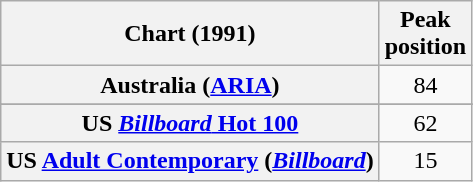<table class="wikitable sortable plainrowheaders">
<tr>
<th>Chart (1991)</th>
<th>Peak<br>position</th>
</tr>
<tr>
<th scope="row">Australia (<a href='#'>ARIA</a>)</th>
<td align="center">84</td>
</tr>
<tr>
</tr>
<tr>
<th scope="row">US <a href='#'><em>Billboard</em> Hot 100</a></th>
<td align="center">62</td>
</tr>
<tr>
<th scope="row">US <a href='#'>Adult Contemporary</a> (<em><a href='#'>Billboard</a></em>)</th>
<td align="center">15</td>
</tr>
</table>
